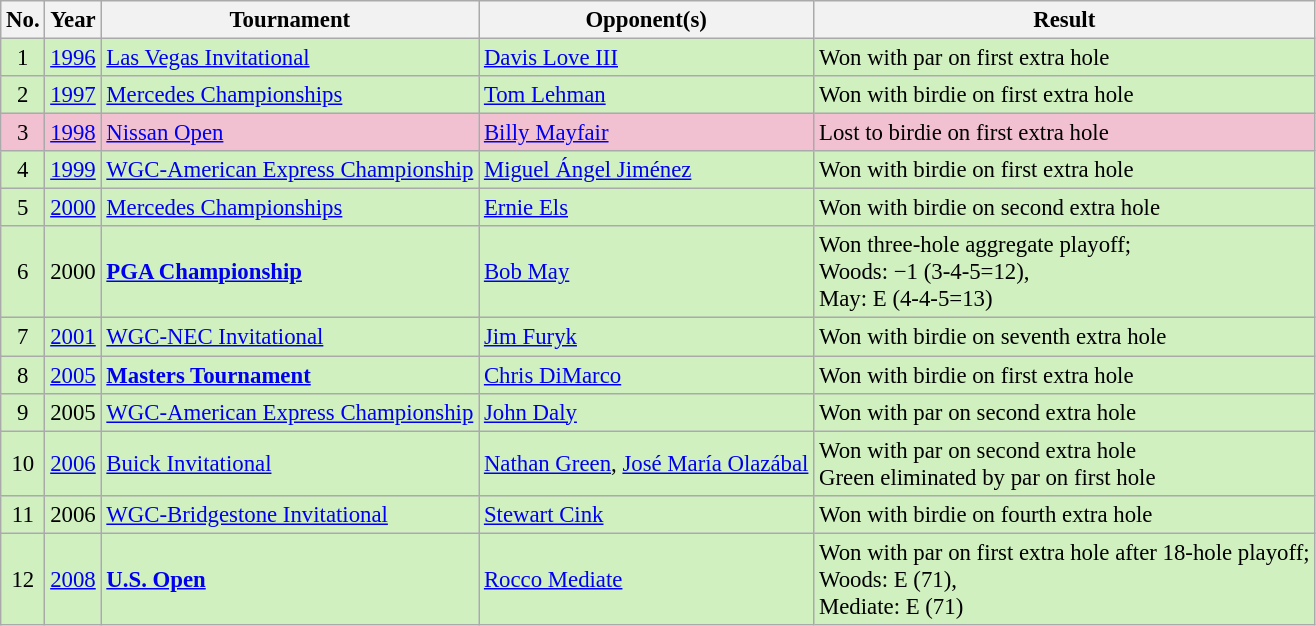<table class="wikitable" style="font-size:95%;">
<tr>
<th>No.</th>
<th>Year</th>
<th>Tournament</th>
<th>Opponent(s)</th>
<th>Result</th>
</tr>
<tr style="background:#D0F0C0;">
<td align=center>1</td>
<td><a href='#'>1996</a></td>
<td><a href='#'>Las Vegas Invitational</a></td>
<td> <a href='#'>Davis Love III</a></td>
<td>Won with par on first extra hole</td>
</tr>
<tr style="background:#D0F0C0;">
<td align=center>2</td>
<td><a href='#'>1997</a></td>
<td><a href='#'>Mercedes Championships</a></td>
<td> <a href='#'>Tom Lehman</a></td>
<td>Won with birdie on first extra hole</td>
</tr>
<tr style="background:#F2C1D1;">
<td align=center>3</td>
<td><a href='#'>1998</a></td>
<td><a href='#'>Nissan Open</a></td>
<td> <a href='#'>Billy Mayfair</a></td>
<td>Lost to birdie on first extra hole</td>
</tr>
<tr style="background:#D0F0C0;">
<td align=center>4</td>
<td><a href='#'>1999</a></td>
<td><a href='#'>WGC-American Express Championship</a></td>
<td> <a href='#'>Miguel Ángel Jiménez</a></td>
<td>Won with birdie on first extra hole</td>
</tr>
<tr style="background:#D0F0C0;">
<td align=center>5</td>
<td><a href='#'>2000</a></td>
<td><a href='#'>Mercedes Championships</a></td>
<td> <a href='#'>Ernie Els</a></td>
<td>Won with birdie on second extra hole</td>
</tr>
<tr style="background:#D0F0C0;">
<td align=center>6</td>
<td>2000</td>
<td><strong><a href='#'>PGA Championship</a></strong></td>
<td> <a href='#'>Bob May</a></td>
<td>Won three-hole aggregate playoff;<br>Woods: −1 (3-4-5=12),<br>May: E (4-4-5=13)</td>
</tr>
<tr style="background:#D0F0C0;">
<td align=center>7</td>
<td><a href='#'>2001</a></td>
<td><a href='#'>WGC-NEC Invitational</a></td>
<td> <a href='#'>Jim Furyk</a></td>
<td>Won with birdie on seventh extra hole</td>
</tr>
<tr style="background:#D0F0C0;">
<td align=center>8</td>
<td><a href='#'>2005</a></td>
<td><strong><a href='#'>Masters Tournament</a></strong></td>
<td> <a href='#'>Chris DiMarco</a></td>
<td>Won with birdie on first extra hole</td>
</tr>
<tr style="background:#D0F0C0;">
<td align=center>9</td>
<td>2005</td>
<td><a href='#'>WGC-American Express Championship</a></td>
<td> <a href='#'>John Daly</a></td>
<td>Won with par on second extra hole</td>
</tr>
<tr style="background:#D0F0C0;">
<td align=center>10</td>
<td><a href='#'>2006</a></td>
<td><a href='#'>Buick Invitational</a></td>
<td> <a href='#'>Nathan Green</a>,  <a href='#'>José María Olazábal</a></td>
<td>Won with par on second extra hole<br>Green eliminated by par on first hole</td>
</tr>
<tr style="background:#D0F0C0;">
<td align=center>11</td>
<td>2006</td>
<td><a href='#'>WGC-Bridgestone Invitational</a></td>
<td> <a href='#'>Stewart Cink</a></td>
<td>Won with birdie on fourth extra hole</td>
</tr>
<tr style="background:#D0F0C0;">
<td align=center>12</td>
<td><a href='#'>2008</a></td>
<td><strong><a href='#'>U.S. Open</a></strong></td>
<td> <a href='#'>Rocco Mediate</a></td>
<td>Won with par on first extra hole after 18-hole playoff;<br>Woods: E (71),<br>Mediate: E (71)</td>
</tr>
</table>
